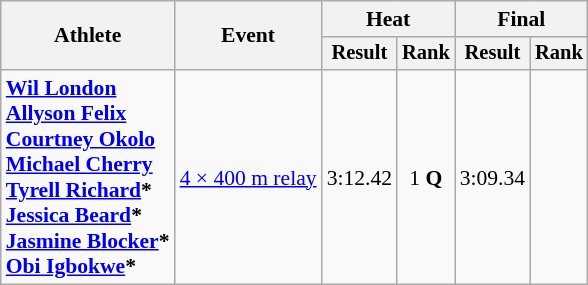<table class=wikitable style=font-size:90%>
<tr>
<th rowspan=2>Athlete</th>
<th rowspan=2>Event</th>
<th colspan=2>Heat</th>
<th colspan=2>Final</th>
</tr>
<tr style=font-size:95%>
<th>Result</th>
<th>Rank</th>
<th>Result</th>
<th>Rank</th>
</tr>
<tr align=center>
<td align=left><strong><a href='#'>Wil London</a><br><a href='#'>Allyson Felix</a><br><a href='#'>Courtney Okolo</a><br><a href='#'>Michael Cherry</a><br><a href='#'>Tyrell Richard</a>*<br><a href='#'>Jessica Beard</a>*<br><a href='#'>Jasmine Blocker</a>*<br><a href='#'>Obi Igbokwe</a>*</strong></td>
<td align=left><a href='#'>4 × 400 m relay</a></td>
<td>3:12.42 <strong></strong></td>
<td>1 <strong>Q</strong></td>
<td>3:09.34 <strong></strong></td>
<td></td>
</tr>
</table>
